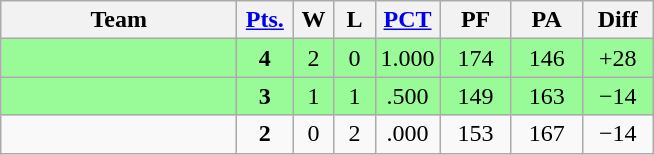<table class=wikitable>
<tr align=center>
<th width=150px>Team</th>
<th width=30px><a href='#'>Pts.</a></th>
<th width=20px>W</th>
<th width=20px>L</th>
<th><a href='#'>PCT</a></th>
<th width=40px>PF</th>
<th width=40px>PA</th>
<th width=40px>Diff</th>
</tr>
<tr align=center bgcolor="#98fb98">
<td align=left></td>
<td><strong>4</strong></td>
<td>2</td>
<td>0</td>
<td>1.000</td>
<td>174</td>
<td>146</td>
<td>+28</td>
</tr>
<tr align=center bgcolor="#98fb98">
<td align=left></td>
<td><strong>3</strong></td>
<td>1</td>
<td>1</td>
<td>.500</td>
<td>149</td>
<td>163</td>
<td>−14</td>
</tr>
<tr align=center>
<td align=left></td>
<td><strong>2</strong></td>
<td>0</td>
<td>2</td>
<td>.000</td>
<td>153</td>
<td>167</td>
<td>−14</td>
</tr>
</table>
